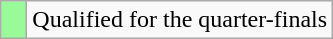<table class="wikitable">
<tr>
<td width=10px bgcolor="#98fb98"></td>
<td>Qualified for the quarter-finals</td>
</tr>
</table>
